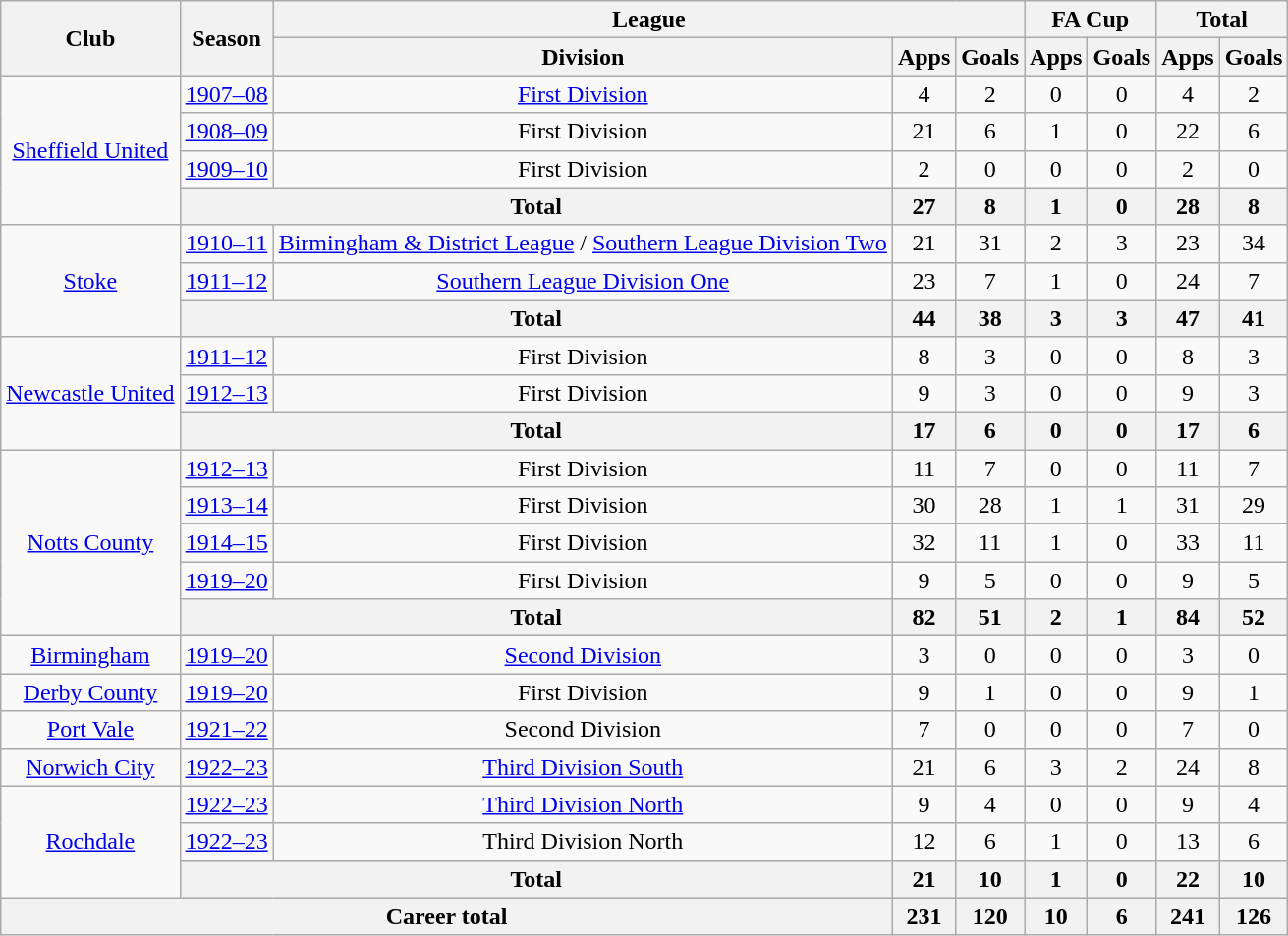<table class="wikitable" style="text-align:center">
<tr>
<th rowspan="2">Club</th>
<th rowspan="2">Season</th>
<th colspan="3">League</th>
<th colspan="2">FA Cup</th>
<th colspan="2">Total</th>
</tr>
<tr>
<th>Division</th>
<th>Apps</th>
<th>Goals</th>
<th>Apps</th>
<th>Goals</th>
<th>Apps</th>
<th>Goals</th>
</tr>
<tr>
<td rowspan="4"><a href='#'>Sheffield United</a></td>
<td><a href='#'>1907–08</a></td>
<td><a href='#'>First Division</a></td>
<td>4</td>
<td>2</td>
<td>0</td>
<td>0</td>
<td>4</td>
<td>2</td>
</tr>
<tr>
<td><a href='#'>1908–09</a></td>
<td>First Division</td>
<td>21</td>
<td>6</td>
<td>1</td>
<td>0</td>
<td>22</td>
<td>6</td>
</tr>
<tr>
<td><a href='#'>1909–10</a></td>
<td>First Division</td>
<td>2</td>
<td>0</td>
<td>0</td>
<td>0</td>
<td>2</td>
<td>0</td>
</tr>
<tr>
<th colspan="2">Total</th>
<th>27</th>
<th>8</th>
<th>1</th>
<th>0</th>
<th>28</th>
<th>8</th>
</tr>
<tr>
<td rowspan="3"><a href='#'>Stoke</a></td>
<td><a href='#'>1910–11</a></td>
<td><a href='#'>Birmingham & District League</a> / <a href='#'>Southern League Division Two</a></td>
<td>21</td>
<td>31</td>
<td>2</td>
<td>3</td>
<td>23</td>
<td>34</td>
</tr>
<tr>
<td><a href='#'>1911–12</a></td>
<td><a href='#'>Southern League Division One</a></td>
<td>23</td>
<td>7</td>
<td>1</td>
<td>0</td>
<td>24</td>
<td>7</td>
</tr>
<tr>
<th colspan="2">Total</th>
<th>44</th>
<th>38</th>
<th>3</th>
<th>3</th>
<th>47</th>
<th>41</th>
</tr>
<tr>
<td rowspan="3"><a href='#'>Newcastle United</a></td>
<td><a href='#'>1911–12</a></td>
<td>First Division</td>
<td>8</td>
<td>3</td>
<td>0</td>
<td>0</td>
<td>8</td>
<td>3</td>
</tr>
<tr>
<td><a href='#'>1912–13</a></td>
<td>First Division</td>
<td>9</td>
<td>3</td>
<td>0</td>
<td>0</td>
<td>9</td>
<td>3</td>
</tr>
<tr>
<th colspan="2">Total</th>
<th>17</th>
<th>6</th>
<th>0</th>
<th>0</th>
<th>17</th>
<th>6</th>
</tr>
<tr>
<td rowspan="5"><a href='#'>Notts County</a></td>
<td><a href='#'>1912–13</a></td>
<td>First Division</td>
<td>11</td>
<td>7</td>
<td>0</td>
<td>0</td>
<td>11</td>
<td>7</td>
</tr>
<tr>
<td><a href='#'>1913–14</a></td>
<td>First Division</td>
<td>30</td>
<td>28</td>
<td>1</td>
<td>1</td>
<td>31</td>
<td>29</td>
</tr>
<tr>
<td><a href='#'>1914–15</a></td>
<td>First Division</td>
<td>32</td>
<td>11</td>
<td>1</td>
<td>0</td>
<td>33</td>
<td>11</td>
</tr>
<tr>
<td><a href='#'>1919–20</a></td>
<td>First Division</td>
<td>9</td>
<td>5</td>
<td>0</td>
<td>0</td>
<td>9</td>
<td>5</td>
</tr>
<tr>
<th colspan="2">Total</th>
<th>82</th>
<th>51</th>
<th>2</th>
<th>1</th>
<th>84</th>
<th>52</th>
</tr>
<tr>
<td><a href='#'>Birmingham</a></td>
<td><a href='#'>1919–20</a></td>
<td><a href='#'>Second Division</a></td>
<td>3</td>
<td>0</td>
<td>0</td>
<td>0</td>
<td>3</td>
<td>0</td>
</tr>
<tr>
<td><a href='#'>Derby County</a></td>
<td><a href='#'>1919–20</a></td>
<td>First Division</td>
<td>9</td>
<td>1</td>
<td>0</td>
<td>0</td>
<td>9</td>
<td>1</td>
</tr>
<tr>
<td><a href='#'>Port Vale</a></td>
<td><a href='#'>1921–22</a></td>
<td>Second Division</td>
<td>7</td>
<td>0</td>
<td>0</td>
<td>0</td>
<td>7</td>
<td>0</td>
</tr>
<tr>
<td><a href='#'>Norwich City</a></td>
<td><a href='#'>1922–23</a></td>
<td><a href='#'>Third Division South</a></td>
<td>21</td>
<td>6</td>
<td>3</td>
<td>2</td>
<td>24</td>
<td>8</td>
</tr>
<tr>
<td rowspan="3"><a href='#'>Rochdale</a></td>
<td><a href='#'>1922–23</a></td>
<td><a href='#'>Third Division North</a></td>
<td>9</td>
<td>4</td>
<td>0</td>
<td>0</td>
<td>9</td>
<td>4</td>
</tr>
<tr>
<td><a href='#'>1922–23</a></td>
<td>Third Division North</td>
<td>12</td>
<td>6</td>
<td>1</td>
<td>0</td>
<td>13</td>
<td>6</td>
</tr>
<tr>
<th colspan="2">Total</th>
<th>21</th>
<th>10</th>
<th>1</th>
<th>0</th>
<th>22</th>
<th>10</th>
</tr>
<tr>
<th colspan="3">Career total</th>
<th>231</th>
<th>120</th>
<th>10</th>
<th>6</th>
<th>241</th>
<th>126</th>
</tr>
</table>
